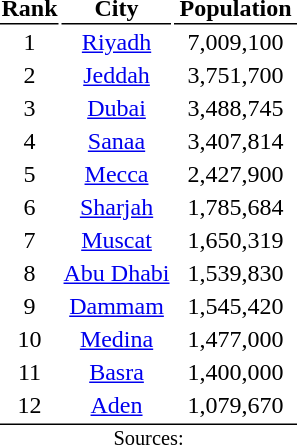<table class="toccolours" style="border-spacing:1; text-align:center">
<tr style="border-bottom:1px solid black;">
<th style="width:1.5em; border-bottom:1px solid black;">Rank</th>
<th style="border-bottom:1px solid black;">City</th>
<th style="width:5em; border-bottom:1px solid black;">Population</th>
</tr>
<tr>
<td>1</td>
<td>  <a href='#'>Riyadh</a></td>
<td> 7,009,100</td>
</tr>
<tr>
<td>2</td>
<td>  <a href='#'>Jeddah</a></td>
<td> 3,751,700</td>
</tr>
<tr>
<td>3</td>
<td>  <a href='#'>Dubai</a></td>
<td> 3,488,745</td>
</tr>
<tr>
<td>4</td>
<td>  <a href='#'>Sanaa</a></td>
<td> 3,407,814</td>
</tr>
<tr>
<td>5</td>
<td>  <a href='#'>Mecca</a></td>
<td> 2,427,900</td>
</tr>
<tr>
<td>6</td>
<td>  <a href='#'>Sharjah</a></td>
<td> 1,785,684</td>
</tr>
<tr>
<td>7</td>
<td>  <a href='#'>Muscat</a></td>
<td> 1,650,319</td>
</tr>
<tr>
<td>8</td>
<td>  <a href='#'>Abu Dhabi</a></td>
<td> 1,539,830</td>
</tr>
<tr>
<td>9</td>
<td>  <a href='#'>Dammam</a></td>
<td> 1,545,420</td>
</tr>
<tr>
<td>10</td>
<td>  <a href='#'>Medina</a></td>
<td> 1,477,000</td>
</tr>
<tr>
<td>11</td>
<td>  <a href='#'>Basra</a></td>
<td> 1,400,000</td>
</tr>
<tr>
<td>12</td>
<td>  <a href='#'>Aden</a></td>
<td> 1,079,670</td>
</tr>
<tr>
<td colspan="100%" style="font-size:85%; border-top:1px solid black;">Sources:</td>
</tr>
</table>
